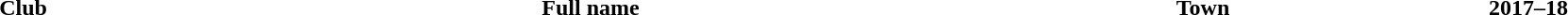<table style="width:100%;">
<tr>
<th style="width:23%;">Club</th>
<th style="width:40%;">Full name</th>
<th style="width:28%;">Town</th>
<th style="width:8%;">2017–18</th>
</tr>
</table>
